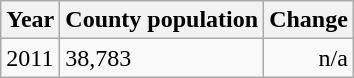<table class="wikitable">
<tr>
<th>Year</th>
<th>County population</th>
<th>Change</th>
</tr>
<tr>
<td>2011</td>
<td>38,783</td>
<td align="right">n/a</td>
</tr>
</table>
